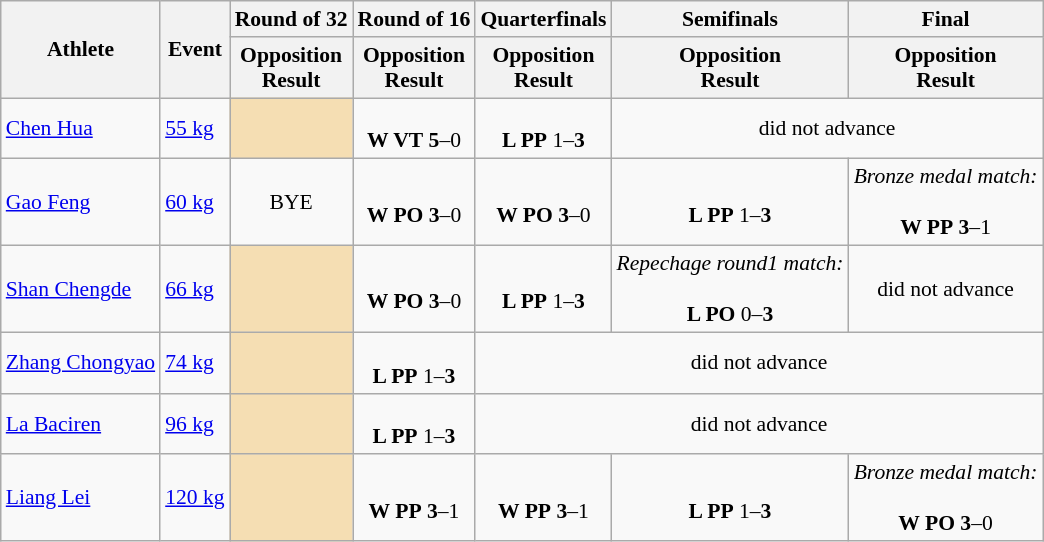<table class="wikitable" style="font-size:90%;">
<tr>
<th rowspan=2>Athlete</th>
<th rowspan=2>Event</th>
<th>Round of 32</th>
<th>Round of 16</th>
<th>Quarterfinals</th>
<th>Semifinals</th>
<th>Final</th>
</tr>
<tr>
<th>Opposition<br>Result</th>
<th>Opposition<br>Result</th>
<th>Opposition<br>Result</th>
<th>Opposition<br>Result</th>
<th>Opposition<br>Result</th>
</tr>
<tr>
<td><a href='#'>Chen Hua</a></td>
<td><a href='#'>55 kg</a></td>
<td style="background:wheat;"></td>
<td align=center><br><strong>W VT</strong> <strong>5</strong>–0</td>
<td align=center><br><strong>L PP</strong> 1–<strong>3</strong></td>
<td style="text-align:center;" colspan="7">did not advance</td>
</tr>
<tr>
<td><a href='#'>Gao Feng</a></td>
<td><a href='#'>60 kg</a></td>
<td align=center>BYE</td>
<td align=center><br><strong>W PO</strong> <strong>3</strong>–0</td>
<td align=center><br><strong>W PO</strong> <strong>3</strong>–0</td>
<td align=center><br><strong>L PP</strong> 1–<strong>3</strong></td>
<td align=center><em>Bronze medal match:</em><br><br><strong>W PP</strong> <strong>3</strong>–1<br></td>
</tr>
<tr>
<td><a href='#'>Shan Chengde</a></td>
<td><a href='#'>66 kg</a></td>
<td style="background:wheat;"></td>
<td align=center><br><strong>W PO</strong> <strong>3</strong>–0</td>
<td align=center><br><strong>L PP</strong> 1–<strong>3</strong></td>
<td align=center><em>Repechage round1 match:</em><br><br><strong>L PO</strong> 0–<strong>3</strong></td>
<td style="text-align:center;" colspan="7">did not advance</td>
</tr>
<tr>
<td><a href='#'>Zhang Chongyao</a></td>
<td><a href='#'>74 kg</a></td>
<td style="background:wheat;"></td>
<td align=center><br><strong>L PP</strong> 1–<strong>3</strong></td>
<td style="text-align:center;" colspan="7">did not advance</td>
</tr>
<tr>
<td><a href='#'>La Baciren</a></td>
<td><a href='#'>96 kg</a></td>
<td style="background:wheat;"></td>
<td align=center><br><strong>L PP</strong> 1–<strong>3</strong></td>
<td style="text-align:center;" colspan="7">did not advance</td>
</tr>
<tr>
<td><a href='#'>Liang Lei</a></td>
<td><a href='#'>120 kg</a></td>
<td style="background:wheat;"></td>
<td align=center><br><strong>W PP</strong> <strong>3</strong>–1</td>
<td align=center><br><strong>W PP</strong> <strong>3</strong>–1</td>
<td align=center><br><strong>L PP</strong> 1–<strong>3</strong></td>
<td align=center><em>Bronze medal match:</em><br><br><strong>W PO</strong> <strong>3</strong>–0<br></td>
</tr>
</table>
